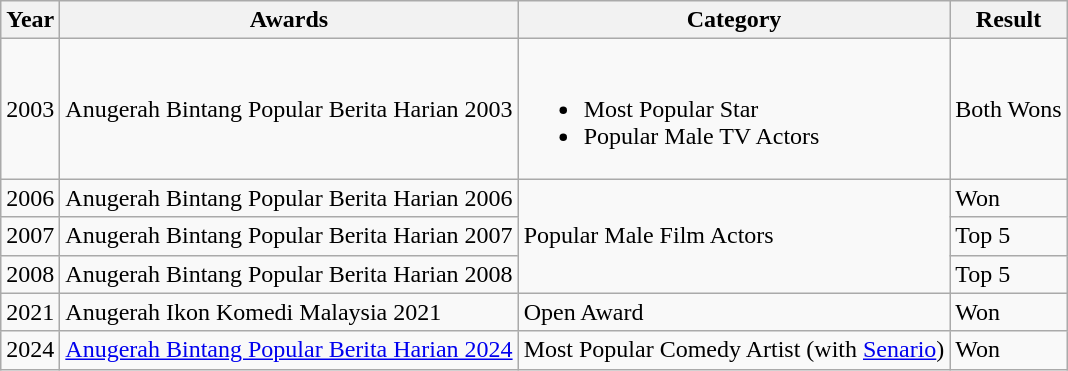<table class="wikitable">
<tr>
<th>Year</th>
<th>Awards</th>
<th>Category</th>
<th>Result</th>
</tr>
<tr>
<td>2003</td>
<td>Anugerah Bintang Popular Berita Harian 2003</td>
<td><br><ul><li>Most Popular Star</li><li>Popular Male TV Actors</li></ul></td>
<td>Both Wons</td>
</tr>
<tr>
<td>2006</td>
<td>Anugerah Bintang Popular Berita Harian 2006</td>
<td rowspan="3">Popular Male Film Actors</td>
<td>Won</td>
</tr>
<tr>
<td>2007</td>
<td>Anugerah Bintang Popular Berita Harian 2007</td>
<td>Top 5</td>
</tr>
<tr>
<td>2008</td>
<td>Anugerah Bintang Popular Berita Harian 2008</td>
<td>Top 5</td>
</tr>
<tr>
<td>2021</td>
<td>Anugerah Ikon Komedi Malaysia 2021</td>
<td>Open Award</td>
<td>Won</td>
</tr>
<tr>
<td>2024</td>
<td><a href='#'>Anugerah Bintang Popular Berita Harian 2024</a></td>
<td>Most Popular Comedy Artist (with <a href='#'>Senario</a>)</td>
<td>Won</td>
</tr>
</table>
